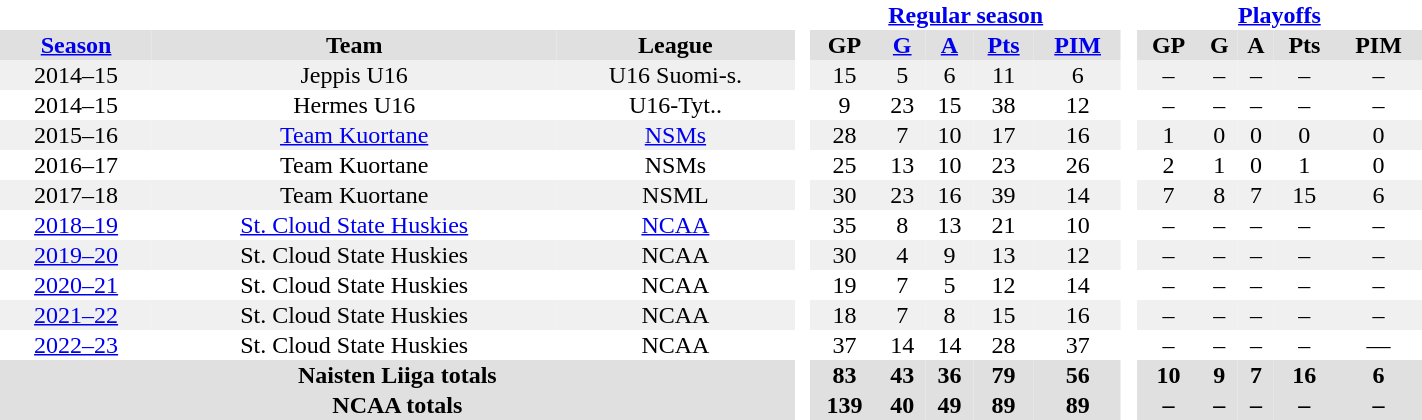<table border="0" cellpadding="1" cellspacing="0" width="75%" style="text-align:center">
<tr>
<th colspan="3" bgcolor="#ffffff"> </th>
<th rowspan="99" bgcolor="#ffffff"> </th>
<th colspan="5"><a href='#'>Regular season</a></th>
<th rowspan="99" bgcolor="#ffffff"> </th>
<th colspan="5"><a href='#'>Playoffs</a></th>
</tr>
<tr bgcolor="#e0e0e0">
<th><a href='#'>Season</a></th>
<th>Team</th>
<th>League</th>
<th>GP</th>
<th><a href='#'>G</a></th>
<th><a href='#'>A</a></th>
<th><a href='#'>Pts</a></th>
<th><a href='#'>PIM</a></th>
<th>GP</th>
<th>G</th>
<th>A</th>
<th>Pts</th>
<th>PIM</th>
</tr>
<tr bgcolor="#f0f0f0">
<td>2014–15</td>
<td>Jeppis U16</td>
<td>U16 Suomi-s.</td>
<td>15</td>
<td>5</td>
<td>6</td>
<td>11</td>
<td>6</td>
<td>–</td>
<td>–</td>
<td>–</td>
<td>–</td>
<td>–</td>
</tr>
<tr>
<td>2014–15</td>
<td>Hermes U16</td>
<td>U16-Tyt..</td>
<td>9</td>
<td>23</td>
<td>15</td>
<td>38</td>
<td>12</td>
<td>–</td>
<td>–</td>
<td>–</td>
<td>–</td>
<td>–</td>
</tr>
<tr bgcolor="#f0f0f0">
<td>2015–16</td>
<td><a href='#'>Team Kuortane</a></td>
<td><a href='#'>NSMs</a></td>
<td>28</td>
<td>7</td>
<td>10</td>
<td>17</td>
<td>16</td>
<td>1</td>
<td>0</td>
<td>0</td>
<td>0</td>
<td>0</td>
</tr>
<tr>
<td>2016–17</td>
<td>Team Kuortane</td>
<td>NSMs</td>
<td>25</td>
<td>13</td>
<td>10</td>
<td>23</td>
<td>26</td>
<td>2</td>
<td>1</td>
<td>0</td>
<td>1</td>
<td>0</td>
</tr>
<tr bgcolor="#f0f0f0">
<td>2017–18</td>
<td>Team Kuortane</td>
<td>NSML</td>
<td>30</td>
<td>23</td>
<td>16</td>
<td>39</td>
<td>14</td>
<td>7</td>
<td>8</td>
<td>7</td>
<td>15</td>
<td>6</td>
</tr>
<tr>
<td><a href='#'>2018–19</a></td>
<td><a href='#'>St. Cloud State Huskies</a></td>
<td><a href='#'>NCAA</a></td>
<td>35</td>
<td>8</td>
<td>13</td>
<td>21</td>
<td>10</td>
<td>–</td>
<td>–</td>
<td>–</td>
<td>–</td>
<td>–</td>
</tr>
<tr bgcolor="#f0f0f0">
<td><a href='#'>2019–20</a></td>
<td>St. Cloud State Huskies</td>
<td>NCAA</td>
<td>30</td>
<td>4</td>
<td>9</td>
<td>13</td>
<td>12</td>
<td>–</td>
<td>–</td>
<td>–</td>
<td>–</td>
<td>–</td>
</tr>
<tr>
<td><a href='#'>2020–21</a></td>
<td>St. Cloud State Huskies</td>
<td>NCAA</td>
<td>19</td>
<td>7</td>
<td>5</td>
<td>12</td>
<td>14</td>
<td>–</td>
<td>–</td>
<td>–</td>
<td>–</td>
<td>–</td>
</tr>
<tr bgcolor="#f0f0f0">
<td><a href='#'>2021–22</a></td>
<td>St. Cloud State Huskies</td>
<td>NCAA</td>
<td>18</td>
<td>7</td>
<td>8</td>
<td>15</td>
<td>16</td>
<td>–</td>
<td>–</td>
<td>–</td>
<td>–</td>
<td>–</td>
</tr>
<tr>
<td><a href='#'>2022–23</a></td>
<td>St. Cloud State Huskies</td>
<td>NCAA</td>
<td>37</td>
<td>14</td>
<td>14</td>
<td>28</td>
<td>37</td>
<td>–</td>
<td>–</td>
<td>–</td>
<td>–</td>
<td>—</td>
</tr>
<tr bgcolor="#e0e0e0">
<th colspan="3">Naisten Liiga totals</th>
<th>83</th>
<th>43</th>
<th>36</th>
<th>79</th>
<th>56</th>
<th>10</th>
<th>9</th>
<th>7</th>
<th>16</th>
<th>6</th>
</tr>
<tr bgcolor="#e0e0e0">
<th colspan="3">NCAA totals</th>
<th>139</th>
<th>40</th>
<th>49</th>
<th>89</th>
<th>89</th>
<th>–</th>
<th>–</th>
<th>–</th>
<th>–</th>
<th>–</th>
</tr>
</table>
